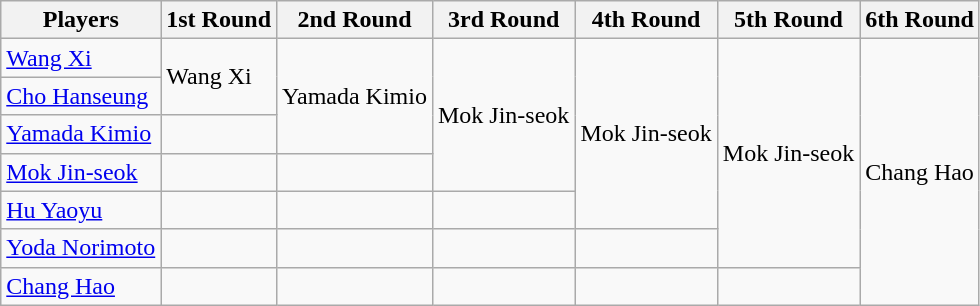<table class="wikitable">
<tr>
<th>Players</th>
<th>1st Round</th>
<th>2nd Round</th>
<th>3rd Round</th>
<th>4th Round</th>
<th>5th Round</th>
<th>6th Round</th>
</tr>
<tr>
<td> <a href='#'>Wang Xi</a></td>
<td rowspan="2" valign="center">Wang Xi</td>
<td rowspan="3" valign="center">Yamada Kimio</td>
<td rowspan="4" valign="center">Mok Jin-seok</td>
<td rowspan="5" valign="center">Mok Jin-seok</td>
<td rowspan="6" valign="center">Mok Jin-seok</td>
<td rowspan="7" valign="center">Chang Hao</td>
</tr>
<tr>
<td> <a href='#'>Cho Hanseung</a></td>
</tr>
<tr>
<td> <a href='#'>Yamada Kimio</a></td>
<td></td>
</tr>
<tr>
<td> <a href='#'>Mok Jin-seok</a></td>
<td></td>
<td></td>
</tr>
<tr>
<td> <a href='#'>Hu Yaoyu</a></td>
<td></td>
<td></td>
<td></td>
</tr>
<tr>
<td> <a href='#'>Yoda Norimoto</a></td>
<td></td>
<td></td>
<td></td>
<td></td>
</tr>
<tr>
<td> <a href='#'>Chang Hao</a></td>
<td></td>
<td></td>
<td></td>
<td></td>
<td></td>
</tr>
</table>
